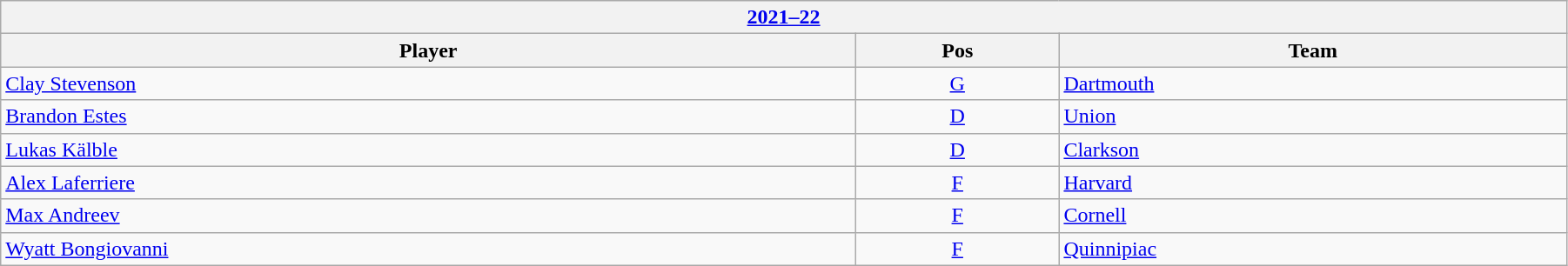<table class="wikitable" width=95%>
<tr>
<th colspan=3><a href='#'>2021–22</a></th>
</tr>
<tr>
<th>Player</th>
<th>Pos</th>
<th>Team</th>
</tr>
<tr>
<td><a href='#'>Clay Stevenson</a></td>
<td align=center><a href='#'>G</a></td>
<td><a href='#'>Dartmouth</a></td>
</tr>
<tr>
<td><a href='#'>Brandon Estes</a></td>
<td align=center><a href='#'>D</a></td>
<td><a href='#'>Union</a></td>
</tr>
<tr>
<td><a href='#'>Lukas Kälble</a></td>
<td align=center><a href='#'>D</a></td>
<td><a href='#'>Clarkson</a></td>
</tr>
<tr>
<td><a href='#'>Alex Laferriere</a></td>
<td align=center><a href='#'>F</a></td>
<td><a href='#'>Harvard</a></td>
</tr>
<tr>
<td><a href='#'>Max Andreev</a></td>
<td align=center><a href='#'>F</a></td>
<td><a href='#'>Cornell</a></td>
</tr>
<tr>
<td><a href='#'>Wyatt Bongiovanni</a></td>
<td align=center><a href='#'>F</a></td>
<td><a href='#'>Quinnipiac</a></td>
</tr>
</table>
